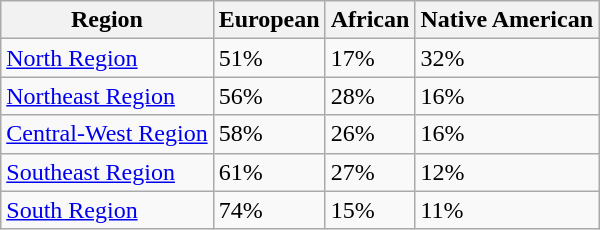<table class="wikitable">
<tr>
<th><strong>Region</strong></th>
<th><strong>European</strong></th>
<th><strong>African</strong></th>
<th><strong>Native American</strong></th>
</tr>
<tr>
<td><a href='#'>North Region</a></td>
<td>51%</td>
<td>17%</td>
<td>32%</td>
</tr>
<tr>
<td><a href='#'>Northeast Region</a></td>
<td>56%</td>
<td>28%</td>
<td>16%</td>
</tr>
<tr>
<td><a href='#'>Central-West Region</a></td>
<td>58%</td>
<td>26%</td>
<td>16%</td>
</tr>
<tr>
<td><a href='#'>Southeast Region</a></td>
<td>61%</td>
<td>27%</td>
<td>12%</td>
</tr>
<tr>
<td><a href='#'>South Region</a></td>
<td>74%</td>
<td>15%</td>
<td>11%</td>
</tr>
</table>
